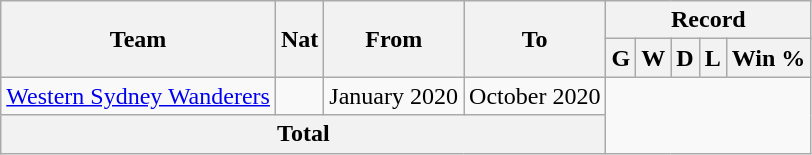<table class="wikitable" style="text-align: center">
<tr>
<th rowspan="2">Team</th>
<th rowspan="2">Nat</th>
<th rowspan="2">From</th>
<th rowspan="2">To</th>
<th colspan="5">Record</th>
</tr>
<tr>
<th>G</th>
<th>W</th>
<th>D</th>
<th>L</th>
<th>Win %</th>
</tr>
<tr>
<td align=left><a href='#'>Western Sydney Wanderers</a></td>
<td></td>
<td align=left>January 2020</td>
<td align=left>October 2020<br></td>
</tr>
<tr>
<th colspan="4">Total<br></th>
</tr>
</table>
